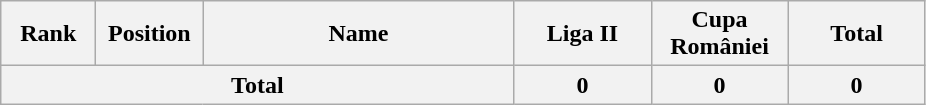<table class="wikitable" style="text-align:center;">
<tr>
<th style="width:56px;">Rank</th>
<th style="width:64px;">Position</th>
<th style="width:200px;">Name</th>
<th style="width:84px;">Liga II</th>
<th style="width:84px;">Cupa României</th>
<th style="width:84px;">Total</th>
</tr>
<tr>
<th colspan="3">Total</th>
<th>0</th>
<th>0</th>
<th>0</th>
</tr>
</table>
